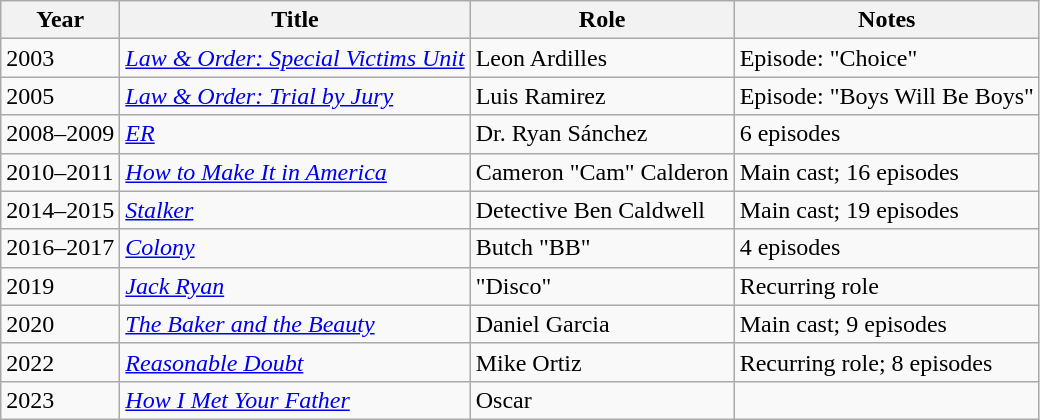<table class="wikitable sortable">
<tr>
<th>Year</th>
<th>Title</th>
<th>Role</th>
<th class="unsortable">Notes</th>
</tr>
<tr>
<td>2003</td>
<td><em><a href='#'>Law & Order: Special Victims Unit</a></em></td>
<td>Leon Ardilles</td>
<td>Episode: "Choice"</td>
</tr>
<tr>
<td>2005</td>
<td><em><a href='#'>Law & Order: Trial by Jury</a></em></td>
<td>Luis Ramirez</td>
<td>Episode: "Boys Will Be Boys"</td>
</tr>
<tr>
<td>2008–2009</td>
<td><em><a href='#'>ER</a></em></td>
<td>Dr. Ryan Sánchez</td>
<td>6 episodes</td>
</tr>
<tr>
<td>2010–2011</td>
<td><em><a href='#'>How to Make It in America</a></em></td>
<td>Cameron "Cam" Calderon</td>
<td>Main cast; 16 episodes</td>
</tr>
<tr>
<td>2014–2015</td>
<td><em><a href='#'>Stalker</a></em></td>
<td>Detective Ben Caldwell</td>
<td>Main cast; 19 episodes</td>
</tr>
<tr>
<td>2016–2017</td>
<td><em><a href='#'>Colony</a></em></td>
<td>Butch "BB"</td>
<td>4 episodes</td>
</tr>
<tr>
<td>2019</td>
<td><em><a href='#'>Jack Ryan</a></em></td>
<td>"Disco"</td>
<td>Recurring role</td>
</tr>
<tr>
<td>2020</td>
<td><em><a href='#'>The Baker and the Beauty</a></em></td>
<td>Daniel Garcia</td>
<td>Main cast; 9 episodes</td>
</tr>
<tr>
<td>2022</td>
<td><em><a href='#'>Reasonable Doubt</a></em></td>
<td>Mike Ortiz</td>
<td>Recurring role; 8 episodes</td>
</tr>
<tr>
<td>2023</td>
<td><em><a href='#'>How I Met Your Father</a></em></td>
<td>Oscar</td>
<td></td>
</tr>
</table>
